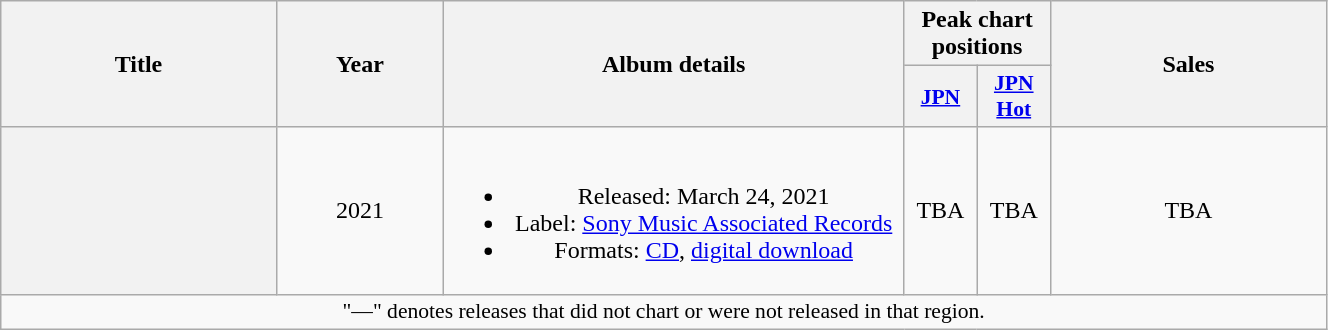<table class="wikitable plainrowheaders" style="text-align:center; width:70%">
<tr>
<th scope="col" rowspan="2" style="width:12em;">Title</th>
<th scope="col" rowspan="2" style="width:7em;">Year</th>
<th scope="col" rowspan="2" style="width:20em;">Album details</th>
<th scope="col" colspan="2">Peak chart positions</th>
<th scope="col" rowspan="2" style="width:12em;">Sales</th>
</tr>
<tr>
<th scope="col" style="width:3em;font-size:90%;"><a href='#'>JPN</a></th>
<th scope="col" style="width:3em;font-size:90%;"><a href='#'>JPN<br>Hot</a></th>
</tr>
<tr>
<th scope="row"></th>
<td>2021</td>
<td><br><ul><li>Released: March 24, 2021</li><li>Label: <a href='#'>Sony Music Associated Records</a></li><li>Formats: <a href='#'>CD</a>, <a href='#'>digital download</a></li></ul></td>
<td>TBA</td>
<td>TBA</td>
<td>TBA</td>
</tr>
<tr>
<td colspan="6" style="font-size:90%;">"—" denotes releases that did not chart or were not released in that region.</td>
</tr>
</table>
